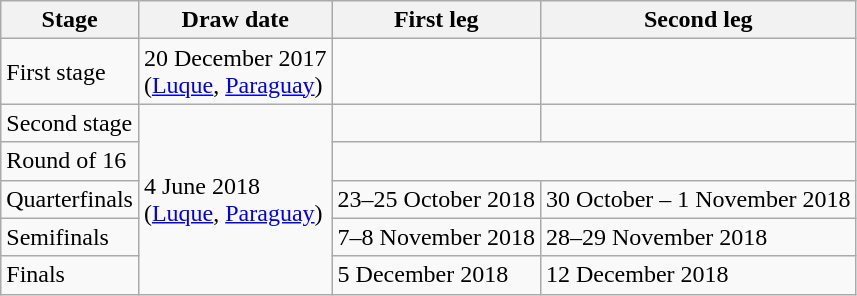<table class="wikitable">
<tr>
<th>Stage</th>
<th>Draw date</th>
<th>First leg</th>
<th>Second leg</th>
</tr>
<tr>
<td>First stage</td>
<td>20 December 2017<br>(<a href='#'>Luque</a>, <a href='#'>Paraguay</a>)</td>
<td></td>
<td></td>
</tr>
<tr>
<td>Second stage</td>
<td rowspan=5>4 June 2018<br>(<a href='#'>Luque</a>, <a href='#'>Paraguay</a>)</td>
<td></td>
<td></td>
</tr>
<tr>
<td>Round of 16</td>
<td colspan=2></td>
</tr>
<tr>
<td>Quarterfinals</td>
<td>23–25 October 2018</td>
<td>30 October – 1 November 2018</td>
</tr>
<tr>
<td>Semifinals</td>
<td>7–8 November 2018</td>
<td>28–29 November 2018</td>
</tr>
<tr>
<td>Finals</td>
<td>5 December 2018</td>
<td>12 December 2018</td>
</tr>
</table>
